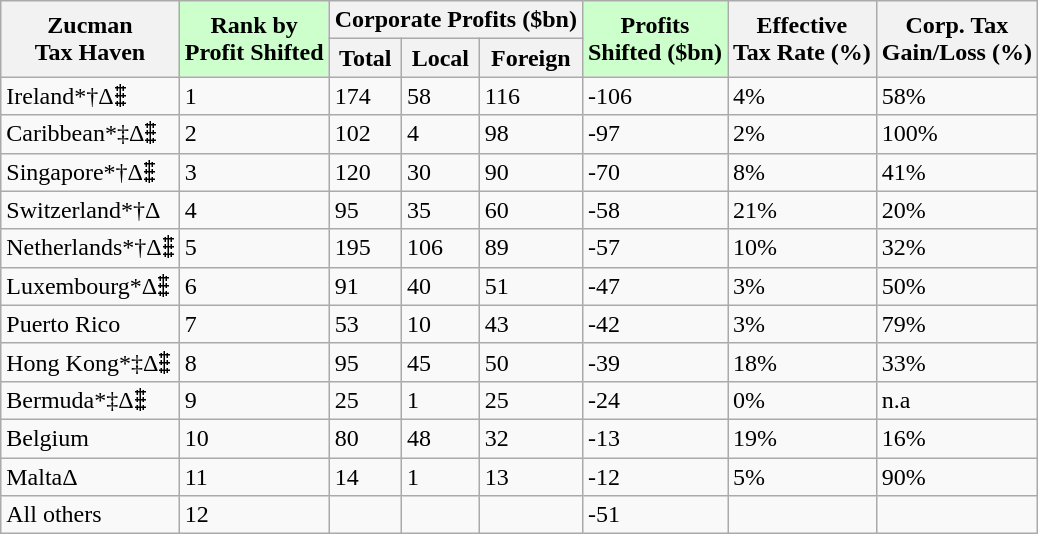<table class="wikitable sortable static-row-numbers static-row-header-text">
<tr>
<th rowspan=2>Zucman<br> Tax Haven<br></th>
<th rowspan=2 style="background:#cfc;">Rank by<br>Profit Shifted</th>
<th colspan=3>Corporate Profits ($bn)</th>
<th rowspan=2 style="background:#cfc;">Profits<br>Shifted ($bn)</th>
<th rowspan=2>Effective<br>Tax Rate (%)</th>
<th rowspan=2>Corp. Tax<br>Gain/Loss (%)</th>
</tr>
<tr>
<th>Total</th>
<th>Local</th>
<th>Foreign</th>
</tr>
<tr>
<td>Ireland*†Δ⹋</td>
<td>1</td>
<td>174</td>
<td>58</td>
<td>116</td>
<td>-106</td>
<td>4%</td>
<td>58%</td>
</tr>
<tr>
<td>Caribbean*‡Δ⹋</td>
<td>2</td>
<td>102</td>
<td>4</td>
<td>98</td>
<td>-97</td>
<td>2%</td>
<td>100%</td>
</tr>
<tr>
<td>Singapore*†Δ⹋</td>
<td>3</td>
<td>120</td>
<td>30</td>
<td>90</td>
<td>-70</td>
<td>8%</td>
<td>41%</td>
</tr>
<tr>
<td>Switzerland*†Δ</td>
<td>4</td>
<td>95</td>
<td>35</td>
<td>60</td>
<td>-58</td>
<td>21%</td>
<td>20%</td>
</tr>
<tr>
<td>Netherlands*†Δ⹋</td>
<td>5</td>
<td>195</td>
<td>106</td>
<td>89</td>
<td>-57</td>
<td>10%</td>
<td>32%</td>
</tr>
<tr>
<td>Luxembourg*Δ⹋</td>
<td>6</td>
<td>91</td>
<td>40</td>
<td>51</td>
<td>-47</td>
<td>3%</td>
<td>50%</td>
</tr>
<tr>
<td>Puerto Rico</td>
<td>7</td>
<td>53</td>
<td>10</td>
<td>43</td>
<td>-42</td>
<td>3%</td>
<td>79%</td>
</tr>
<tr>
<td>Hong Kong*‡Δ⹋</td>
<td>8</td>
<td>95</td>
<td>45</td>
<td>50</td>
<td>-39</td>
<td>18%</td>
<td>33%</td>
</tr>
<tr>
<td>Bermuda*‡Δ⹋</td>
<td>9</td>
<td>25</td>
<td>1</td>
<td>25</td>
<td>-24</td>
<td>0%</td>
<td>n.a</td>
</tr>
<tr>
<td>Belgium</td>
<td>10</td>
<td>80</td>
<td>48</td>
<td>32</td>
<td>-13</td>
<td>19%</td>
<td>16%</td>
</tr>
<tr>
<td>MaltaΔ</td>
<td>11</td>
<td>14</td>
<td>1</td>
<td>13</td>
<td>-12</td>
<td>5%</td>
<td>90%</td>
</tr>
<tr>
<td>All others</td>
<td>12</td>
<td></td>
<td></td>
<td></td>
<td>-51</td>
<td></td>
<td></td>
</tr>
</table>
